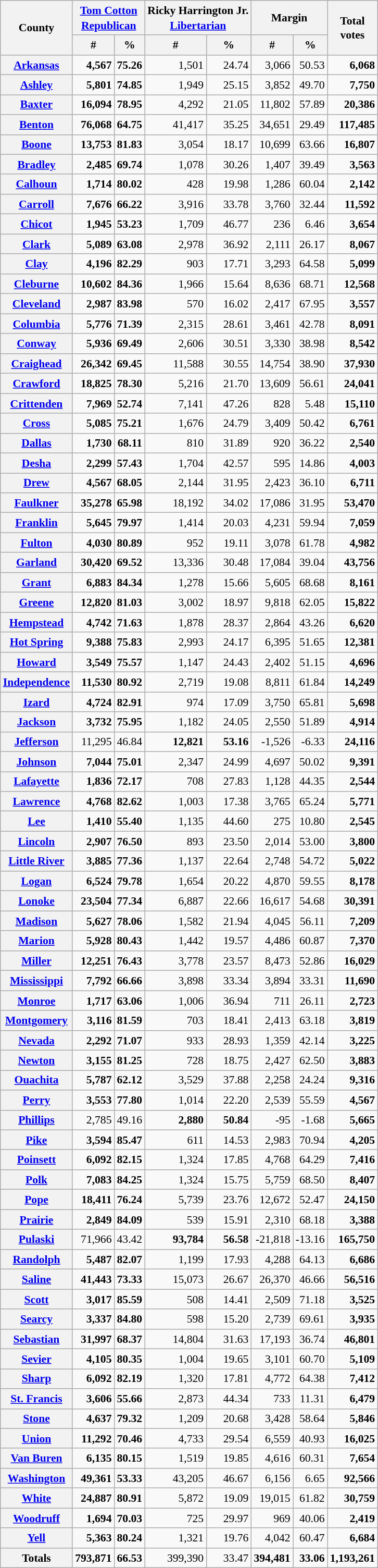<table class="wikitable sortable" style="text-align:right;font-size:90%;line-height:1.3">
<tr>
<th rowspan="2">County</th>
<th colspan="2"><a href='#'>Tom Cotton</a><br><a href='#'>Republican</a></th>
<th colspan="2">Ricky Harrington Jr.<br><a href='#'>Libertarian</a></th>
<th colspan="2">Margin</th>
<th rowspan="2">Total<br>votes</th>
</tr>
<tr>
<th data-sort-type="number">#</th>
<th data-sort-type="number">%</th>
<th data-sort-type="number">#</th>
<th data-sort-type="number">%</th>
<th data-sort-type="number">#</th>
<th data-sort-type="number">%</th>
</tr>
<tr>
<th><a href='#'>Arkansas</a></th>
<td><strong>4,567</strong></td>
<td><strong>75.26</strong></td>
<td>1,501</td>
<td>24.74</td>
<td>3,066</td>
<td>50.53</td>
<td><strong>6,068</strong></td>
</tr>
<tr>
<th><a href='#'>Ashley</a></th>
<td><strong>5,801</strong></td>
<td><strong>74.85</strong></td>
<td>1,949</td>
<td>25.15</td>
<td>3,852</td>
<td>49.70</td>
<td><strong>7,750</strong></td>
</tr>
<tr>
<th><a href='#'>Baxter</a></th>
<td><strong>16,094</strong></td>
<td><strong>78.95</strong></td>
<td>4,292</td>
<td>21.05</td>
<td>11,802</td>
<td>57.89</td>
<td><strong>20,386</strong></td>
</tr>
<tr>
<th><a href='#'>Benton</a></th>
<td><strong>76,068</strong></td>
<td><strong>64.75</strong></td>
<td>41,417</td>
<td>35.25</td>
<td>34,651</td>
<td>29.49</td>
<td><strong>117,485</strong></td>
</tr>
<tr>
<th><a href='#'>Boone</a></th>
<td><strong>13,753</strong></td>
<td><strong>81.83</strong></td>
<td>3,054</td>
<td>18.17</td>
<td>10,699</td>
<td>63.66</td>
<td><strong>16,807</strong></td>
</tr>
<tr>
<th><a href='#'>Bradley</a></th>
<td><strong>2,485</strong></td>
<td><strong>69.74</strong></td>
<td>1,078</td>
<td>30.26</td>
<td>1,407</td>
<td>39.49</td>
<td><strong>3,563</strong></td>
</tr>
<tr>
<th><a href='#'>Calhoun</a></th>
<td><strong>1,714</strong></td>
<td><strong>80.02</strong></td>
<td>428</td>
<td>19.98</td>
<td>1,286</td>
<td>60.04</td>
<td><strong>2,142</strong></td>
</tr>
<tr>
<th><a href='#'>Carroll</a></th>
<td><strong>7,676</strong></td>
<td><strong>66.22</strong></td>
<td>3,916</td>
<td>33.78</td>
<td>3,760</td>
<td>32.44</td>
<td><strong>11,592</strong></td>
</tr>
<tr>
<th><a href='#'>Chicot</a></th>
<td><strong>1,945</strong></td>
<td><strong>53.23</strong></td>
<td>1,709</td>
<td>46.77</td>
<td>236</td>
<td>6.46</td>
<td><strong>3,654</strong></td>
</tr>
<tr>
<th><a href='#'>Clark</a></th>
<td><strong>5,089</strong></td>
<td><strong>63.08</strong></td>
<td>2,978</td>
<td>36.92</td>
<td>2,111</td>
<td>26.17</td>
<td><strong>8,067</strong></td>
</tr>
<tr>
<th><a href='#'>Clay</a></th>
<td><strong>4,196</strong></td>
<td><strong>82.29</strong></td>
<td>903</td>
<td>17.71</td>
<td>3,293</td>
<td>64.58</td>
<td><strong>5,099</strong></td>
</tr>
<tr>
<th><a href='#'>Cleburne</a></th>
<td><strong>10,602</strong></td>
<td><strong>84.36</strong></td>
<td>1,966</td>
<td>15.64</td>
<td>8,636</td>
<td>68.71</td>
<td><strong>12,568</strong></td>
</tr>
<tr>
<th><a href='#'>Cleveland</a></th>
<td><strong>2,987</strong></td>
<td><strong>83.98</strong></td>
<td>570</td>
<td>16.02</td>
<td>2,417</td>
<td>67.95</td>
<td><strong>3,557</strong></td>
</tr>
<tr>
<th><a href='#'>Columbia</a></th>
<td><strong>5,776</strong></td>
<td><strong>71.39</strong></td>
<td>2,315</td>
<td>28.61</td>
<td>3,461</td>
<td>42.78</td>
<td><strong>8,091</strong></td>
</tr>
<tr>
<th><a href='#'>Conway</a></th>
<td><strong>5,936</strong></td>
<td><strong>69.49</strong></td>
<td>2,606</td>
<td>30.51</td>
<td>3,330</td>
<td>38.98</td>
<td><strong>8,542</strong></td>
</tr>
<tr>
<th><a href='#'>Craighead</a></th>
<td><strong>26,342</strong></td>
<td><strong>69.45</strong></td>
<td>11,588</td>
<td>30.55</td>
<td>14,754</td>
<td>38.90</td>
<td><strong>37,930</strong></td>
</tr>
<tr>
<th><a href='#'>Crawford</a></th>
<td><strong>18,825</strong></td>
<td><strong>78.30</strong></td>
<td>5,216</td>
<td>21.70</td>
<td>13,609</td>
<td>56.61</td>
<td><strong>24,041</strong></td>
</tr>
<tr>
<th><a href='#'>Crittenden</a></th>
<td><strong>7,969</strong></td>
<td><strong>52.74</strong></td>
<td>7,141</td>
<td>47.26</td>
<td>828</td>
<td>5.48</td>
<td><strong>15,110</strong></td>
</tr>
<tr>
<th><a href='#'>Cross</a></th>
<td><strong>5,085</strong></td>
<td><strong>75.21</strong></td>
<td>1,676</td>
<td>24.79</td>
<td>3,409</td>
<td>50.42</td>
<td><strong>6,761</strong></td>
</tr>
<tr>
<th><a href='#'>Dallas</a></th>
<td><strong>1,730</strong></td>
<td><strong>68.11</strong></td>
<td>810</td>
<td>31.89</td>
<td>920</td>
<td>36.22</td>
<td><strong>2,540</strong></td>
</tr>
<tr>
<th><a href='#'>Desha</a></th>
<td><strong>2,299</strong></td>
<td><strong>57.43</strong></td>
<td>1,704</td>
<td>42.57</td>
<td>595</td>
<td>14.86</td>
<td><strong>4,003</strong></td>
</tr>
<tr>
<th><a href='#'>Drew</a></th>
<td><strong>4,567</strong></td>
<td><strong>68.05</strong></td>
<td>2,144</td>
<td>31.95</td>
<td>2,423</td>
<td>36.10</td>
<td><strong>6,711</strong></td>
</tr>
<tr>
<th><a href='#'>Faulkner</a></th>
<td><strong>35,278</strong></td>
<td><strong>65.98</strong></td>
<td>18,192</td>
<td>34.02</td>
<td>17,086</td>
<td>31.95</td>
<td><strong>53,470</strong></td>
</tr>
<tr>
<th><a href='#'>Franklin</a></th>
<td><strong>5,645</strong></td>
<td><strong>79.97</strong></td>
<td>1,414</td>
<td>20.03</td>
<td>4,231</td>
<td>59.94</td>
<td><strong>7,059</strong></td>
</tr>
<tr>
<th><a href='#'>Fulton</a></th>
<td><strong>4,030</strong></td>
<td><strong>80.89</strong></td>
<td>952</td>
<td>19.11</td>
<td>3,078</td>
<td>61.78</td>
<td><strong>4,982</strong></td>
</tr>
<tr>
<th><a href='#'>Garland</a></th>
<td><strong>30,420</strong></td>
<td><strong>69.52</strong></td>
<td>13,336</td>
<td>30.48</td>
<td>17,084</td>
<td>39.04</td>
<td><strong>43,756</strong></td>
</tr>
<tr>
<th><a href='#'>Grant</a></th>
<td><strong>6,883</strong></td>
<td><strong>84.34</strong></td>
<td>1,278</td>
<td>15.66</td>
<td>5,605</td>
<td>68.68</td>
<td><strong>8,161</strong></td>
</tr>
<tr>
<th><a href='#'>Greene</a></th>
<td><strong>12,820</strong></td>
<td><strong>81.03</strong></td>
<td>3,002</td>
<td>18.97</td>
<td>9,818</td>
<td>62.05</td>
<td><strong>15,822</strong></td>
</tr>
<tr>
<th><a href='#'>Hempstead</a></th>
<td><strong>4,742</strong></td>
<td><strong>71.63</strong></td>
<td>1,878</td>
<td>28.37</td>
<td>2,864</td>
<td>43.26</td>
<td><strong>6,620</strong></td>
</tr>
<tr>
<th><a href='#'>Hot Spring</a></th>
<td><strong>9,388</strong></td>
<td><strong>75.83</strong></td>
<td>2,993</td>
<td>24.17</td>
<td>6,395</td>
<td>51.65</td>
<td><strong>12,381</strong></td>
</tr>
<tr>
<th><a href='#'>Howard</a></th>
<td><strong>3,549</strong></td>
<td><strong>75.57</strong></td>
<td>1,147</td>
<td>24.43</td>
<td>2,402</td>
<td>51.15</td>
<td><strong>4,696</strong></td>
</tr>
<tr>
<th><a href='#'>Independence</a></th>
<td><strong>11,530</strong></td>
<td><strong>80.92</strong></td>
<td>2,719</td>
<td>19.08</td>
<td>8,811</td>
<td>61.84</td>
<td><strong>14,249</strong></td>
</tr>
<tr>
<th><a href='#'>Izard</a></th>
<td><strong>4,724</strong></td>
<td><strong>82.91</strong></td>
<td>974</td>
<td>17.09</td>
<td>3,750</td>
<td>65.81</td>
<td><strong>5,698</strong></td>
</tr>
<tr>
<th><a href='#'>Jackson</a></th>
<td><strong>3,732</strong></td>
<td><strong>75.95</strong></td>
<td>1,182</td>
<td>24.05</td>
<td>2,550</td>
<td>51.89</td>
<td><strong>4,914</strong></td>
</tr>
<tr>
<th><a href='#'>Jefferson</a></th>
<td>11,295</td>
<td>46.84</td>
<td><strong>12,821</strong></td>
<td><strong>53.16</strong></td>
<td>-1,526</td>
<td>-6.33</td>
<td><strong>24,116</strong></td>
</tr>
<tr>
<th><a href='#'>Johnson</a></th>
<td><strong>7,044</strong></td>
<td><strong>75.01</strong></td>
<td>2,347</td>
<td>24.99</td>
<td>4,697</td>
<td>50.02</td>
<td><strong>9,391</strong></td>
</tr>
<tr>
<th><a href='#'>Lafayette</a></th>
<td><strong>1,836</strong></td>
<td><strong>72.17</strong></td>
<td>708</td>
<td>27.83</td>
<td>1,128</td>
<td>44.35</td>
<td><strong>2,544</strong></td>
</tr>
<tr>
<th><a href='#'>Lawrence</a></th>
<td><strong>4,768</strong></td>
<td><strong>82.62</strong></td>
<td>1,003</td>
<td>17.38</td>
<td>3,765</td>
<td>65.24</td>
<td><strong>5,771</strong></td>
</tr>
<tr>
<th><a href='#'>Lee</a></th>
<td><strong>1,410</strong></td>
<td><strong>55.40</strong></td>
<td>1,135</td>
<td>44.60</td>
<td>275</td>
<td>10.80</td>
<td><strong>2,545</strong></td>
</tr>
<tr>
<th><a href='#'>Lincoln</a></th>
<td><strong>2,907</strong></td>
<td><strong>76.50</strong></td>
<td>893</td>
<td>23.50</td>
<td>2,014</td>
<td>53.00</td>
<td><strong>3,800</strong></td>
</tr>
<tr>
<th><a href='#'>Little River</a></th>
<td><strong>3,885</strong></td>
<td><strong>77.36</strong></td>
<td>1,137</td>
<td>22.64</td>
<td>2,748</td>
<td>54.72</td>
<td><strong>5,022</strong></td>
</tr>
<tr>
<th><a href='#'>Logan</a></th>
<td><strong>6,524</strong></td>
<td><strong>79.78</strong></td>
<td>1,654</td>
<td>20.22</td>
<td>4,870</td>
<td>59.55</td>
<td><strong>8,178</strong></td>
</tr>
<tr>
<th><a href='#'>Lonoke</a></th>
<td><strong>23,504</strong></td>
<td><strong>77.34</strong></td>
<td>6,887</td>
<td>22.66</td>
<td>16,617</td>
<td>54.68</td>
<td><strong>30,391</strong></td>
</tr>
<tr>
<th><a href='#'>Madison</a></th>
<td><strong>5,627</strong></td>
<td><strong>78.06</strong></td>
<td>1,582</td>
<td>21.94</td>
<td>4,045</td>
<td>56.11</td>
<td><strong>7,209</strong></td>
</tr>
<tr>
<th><a href='#'>Marion</a></th>
<td><strong>5,928</strong></td>
<td><strong>80.43</strong></td>
<td>1,442</td>
<td>19.57</td>
<td>4,486</td>
<td>60.87</td>
<td><strong>7,370</strong></td>
</tr>
<tr>
<th><a href='#'>Miller</a></th>
<td><strong>12,251</strong></td>
<td><strong>76.43</strong></td>
<td>3,778</td>
<td>23.57</td>
<td>8,473</td>
<td>52.86</td>
<td><strong>16,029</strong></td>
</tr>
<tr>
<th><a href='#'>Mississippi</a></th>
<td><strong>7,792</strong></td>
<td><strong>66.66</strong></td>
<td>3,898</td>
<td>33.34</td>
<td>3,894</td>
<td>33.31</td>
<td><strong>11,690</strong></td>
</tr>
<tr>
<th><a href='#'>Monroe</a></th>
<td><strong>1,717</strong></td>
<td><strong>63.06</strong></td>
<td>1,006</td>
<td>36.94</td>
<td>711</td>
<td>26.11</td>
<td><strong>2,723</strong></td>
</tr>
<tr>
<th><a href='#'>Montgomery</a></th>
<td><strong>3,116</strong></td>
<td><strong>81.59</strong></td>
<td>703</td>
<td>18.41</td>
<td>2,413</td>
<td>63.18</td>
<td><strong>3,819</strong></td>
</tr>
<tr>
<th><a href='#'>Nevada</a></th>
<td><strong>2,292</strong></td>
<td><strong>71.07</strong></td>
<td>933</td>
<td>28.93</td>
<td>1,359</td>
<td>42.14</td>
<td><strong>3,225</strong></td>
</tr>
<tr>
<th><a href='#'>Newton</a></th>
<td><strong>3,155</strong></td>
<td><strong>81.25</strong></td>
<td>728</td>
<td>18.75</td>
<td>2,427</td>
<td>62.50</td>
<td><strong>3,883</strong></td>
</tr>
<tr>
<th><a href='#'>Ouachita</a></th>
<td><strong>5,787</strong></td>
<td><strong>62.12</strong></td>
<td>3,529</td>
<td>37.88</td>
<td>2,258</td>
<td>24.24</td>
<td><strong>9,316</strong></td>
</tr>
<tr>
<th><a href='#'>Perry</a></th>
<td><strong>3,553</strong></td>
<td><strong>77.80</strong></td>
<td>1,014</td>
<td>22.20</td>
<td>2,539</td>
<td>55.59</td>
<td><strong>4,567</strong></td>
</tr>
<tr>
<th><a href='#'>Phillips</a></th>
<td>2,785</td>
<td>49.16</td>
<td><strong>2,880</strong></td>
<td><strong>50.84</strong></td>
<td>-95</td>
<td>-1.68</td>
<td><strong>5,665</strong></td>
</tr>
<tr>
<th><a href='#'>Pike</a></th>
<td><strong>3,594</strong></td>
<td><strong>85.47</strong></td>
<td>611</td>
<td>14.53</td>
<td>2,983</td>
<td>70.94</td>
<td><strong>4,205</strong></td>
</tr>
<tr>
<th><a href='#'>Poinsett</a></th>
<td><strong>6,092</strong></td>
<td><strong>82.15</strong></td>
<td>1,324</td>
<td>17.85</td>
<td>4,768</td>
<td>64.29</td>
<td><strong>7,416</strong></td>
</tr>
<tr>
<th><a href='#'>Polk</a></th>
<td><strong>7,083</strong></td>
<td><strong>84.25</strong></td>
<td>1,324</td>
<td>15.75</td>
<td>5,759</td>
<td>68.50</td>
<td><strong>8,407</strong></td>
</tr>
<tr>
<th><a href='#'>Pope</a></th>
<td><strong>18,411</strong></td>
<td><strong>76.24</strong></td>
<td>5,739</td>
<td>23.76</td>
<td>12,672</td>
<td>52.47</td>
<td><strong>24,150</strong></td>
</tr>
<tr>
<th><a href='#'>Prairie</a></th>
<td><strong>2,849</strong></td>
<td><strong>84.09</strong></td>
<td>539</td>
<td>15.91</td>
<td>2,310</td>
<td>68.18</td>
<td><strong>3,388</strong></td>
</tr>
<tr>
<th><a href='#'>Pulaski</a></th>
<td>71,966</td>
<td>43.42</td>
<td><strong>93,784</strong></td>
<td><strong>56.58</strong></td>
<td>-21,818</td>
<td>-13.16</td>
<td><strong>165,750</strong></td>
</tr>
<tr>
<th><a href='#'>Randolph</a></th>
<td><strong>5,487</strong></td>
<td><strong>82.07</strong></td>
<td>1,199</td>
<td>17.93</td>
<td>4,288</td>
<td>64.13</td>
<td><strong>6,686</strong></td>
</tr>
<tr>
<th><a href='#'>Saline</a></th>
<td><strong>41,443</strong></td>
<td><strong>73.33</strong></td>
<td>15,073</td>
<td>26.67</td>
<td>26,370</td>
<td>46.66</td>
<td><strong>56,516</strong></td>
</tr>
<tr>
<th><a href='#'>Scott</a></th>
<td><strong>3,017</strong></td>
<td><strong>85.59</strong></td>
<td>508</td>
<td>14.41</td>
<td>2,509</td>
<td>71.18</td>
<td><strong>3,525</strong></td>
</tr>
<tr>
<th><a href='#'>Searcy</a></th>
<td><strong>3,337</strong></td>
<td><strong>84.80</strong></td>
<td>598</td>
<td>15.20</td>
<td>2,739</td>
<td>69.61</td>
<td><strong>3,935</strong></td>
</tr>
<tr>
<th><a href='#'>Sebastian</a></th>
<td><strong>31,997</strong></td>
<td><strong>68.37</strong></td>
<td>14,804</td>
<td>31.63</td>
<td>17,193</td>
<td>36.74</td>
<td><strong>46,801</strong></td>
</tr>
<tr>
<th><a href='#'>Sevier</a></th>
<td><strong>4,105</strong></td>
<td><strong>80.35</strong></td>
<td>1,004</td>
<td>19.65</td>
<td>3,101</td>
<td>60.70</td>
<td><strong>5,109</strong></td>
</tr>
<tr>
<th><a href='#'>Sharp</a></th>
<td><strong>6,092</strong></td>
<td><strong>82.19</strong></td>
<td>1,320</td>
<td>17.81</td>
<td>4,772</td>
<td>64.38</td>
<td><strong>7,412</strong></td>
</tr>
<tr>
<th><a href='#'>St. Francis</a></th>
<td><strong>3,606</strong></td>
<td><strong>55.66</strong></td>
<td>2,873</td>
<td>44.34</td>
<td>733</td>
<td>11.31</td>
<td><strong>6,479</strong></td>
</tr>
<tr>
<th><a href='#'>Stone</a></th>
<td><strong>4,637</strong></td>
<td><strong>79.32</strong></td>
<td>1,209</td>
<td>20.68</td>
<td>3,428</td>
<td>58.64</td>
<td><strong>5,846</strong></td>
</tr>
<tr>
<th><a href='#'>Union</a></th>
<td><strong>11,292</strong></td>
<td><strong>70.46</strong></td>
<td>4,733</td>
<td>29.54</td>
<td>6,559</td>
<td>40.93</td>
<td><strong>16,025</strong></td>
</tr>
<tr>
<th><a href='#'>Van Buren</a></th>
<td><strong>6,135</strong></td>
<td><strong>80.15</strong></td>
<td>1,519</td>
<td>19.85</td>
<td>4,616</td>
<td>60.31</td>
<td><strong>7,654</strong></td>
</tr>
<tr>
<th><a href='#'>Washington</a></th>
<td><strong>49,361</strong></td>
<td><strong>53.33</strong></td>
<td>43,205</td>
<td>46.67</td>
<td>6,156</td>
<td>6.65</td>
<td><strong>92,566</strong></td>
</tr>
<tr>
<th><a href='#'>White</a></th>
<td><strong>24,887</strong></td>
<td><strong>80.91</strong></td>
<td>5,872</td>
<td>19.09</td>
<td>19,015</td>
<td>61.82</td>
<td><strong>30,759</strong></td>
</tr>
<tr>
<th><a href='#'>Woodruff</a></th>
<td><strong>1,694</strong></td>
<td><strong>70.03</strong></td>
<td>725</td>
<td>29.97</td>
<td>969</td>
<td>40.06</td>
<td><strong>2,419</strong></td>
</tr>
<tr>
<th><a href='#'>Yell</a></th>
<td><strong>5,363</strong></td>
<td><strong>80.24</strong></td>
<td>1,321</td>
<td>19.76</td>
<td>4,042</td>
<td>60.47</td>
<td><strong>6,684</strong></td>
</tr>
<tr class="sortbottom">
<th>Totals</th>
<td><strong>793,871</strong></td>
<td><strong>66.53</strong></td>
<td>399,390</td>
<td>33.47</td>
<td><strong>394,481</strong></td>
<td><strong>33.06</strong></td>
<td><strong>1,193,261</strong></td>
</tr>
</table>
